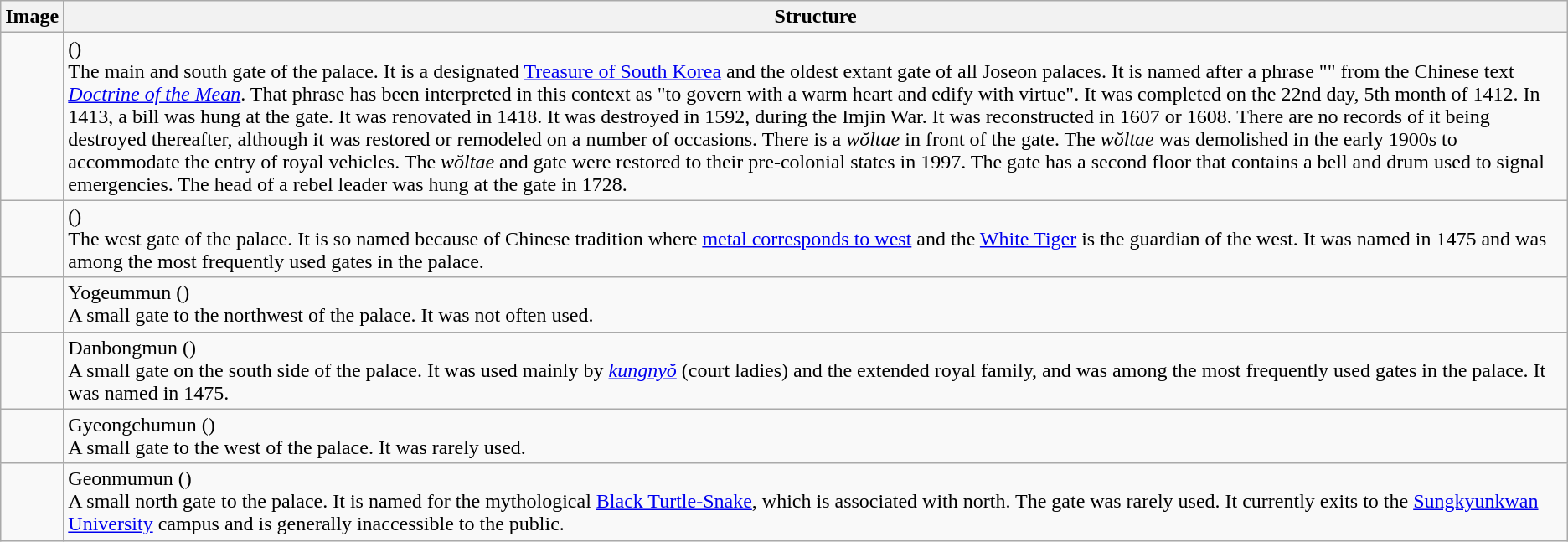<table class="wikitable">
<tr>
<th>Image</th>
<th>Structure</th>
</tr>
<tr>
<td></td>
<td> ()<br>The main and south gate of the palace. It is a designated <a href='#'>Treasure of South Korea</a> and the oldest extant gate of all Joseon palaces. It is named after a phrase "" from the Chinese text <em><a href='#'>Doctrine of the Mean</a></em>. That phrase has been interpreted in this context as "to govern with a warm heart and edify with virtue". It was completed on the 22nd day, 5th month of 1412. In 1413, a bill was hung at the gate. It was renovated in 1418. It was destroyed in 1592, during the Imjin War. It was reconstructed in 1607 or 1608. There are no records of it being destroyed thereafter, although it was restored or remodeled on a number of occasions. There is a <em>wŏltae</em> in front of the gate. The <em>wŏltae</em> was demolished in the early 1900s to accommodate the entry of royal vehicles. The <em>wŏltae</em> and gate were restored to their pre-colonial states in 1997. The gate has a second floor that contains a bell and drum used to signal emergencies. The head of a rebel leader was hung at the gate in 1728.</td>
</tr>
<tr>
<td></td>
<td> ()<br>The west gate of the palace. It is so named because of Chinese tradition where <a href='#'>metal corresponds to west</a> and the <a href='#'>White Tiger</a> is the guardian of the west. It was named in 1475 and was among the most frequently used gates in the palace.</td>
</tr>
<tr>
<td></td>
<td>Yogeummun ()<br>A small gate to the northwest of the palace. It was not often used.</td>
</tr>
<tr>
<td></td>
<td>Danbongmun ()<br>A small gate on the south side of the palace. It was used mainly by <em><a href='#'>kungnyŏ</a></em> (court ladies) and the extended royal family, and was among the most frequently used gates in the palace. It was named in 1475.</td>
</tr>
<tr>
<td></td>
<td>Gyeongchumun ()<br>A small gate to the west of the palace. It was rarely used.</td>
</tr>
<tr>
<td></td>
<td>Geonmumun ()<br>A small north gate to the palace. It is named for the mythological <a href='#'>Black Turtle-Snake</a>, which is associated with north. The gate was rarely used. It currently exits to the <a href='#'>Sungkyunkwan University</a> campus and is generally inaccessible to the public.</td>
</tr>
</table>
